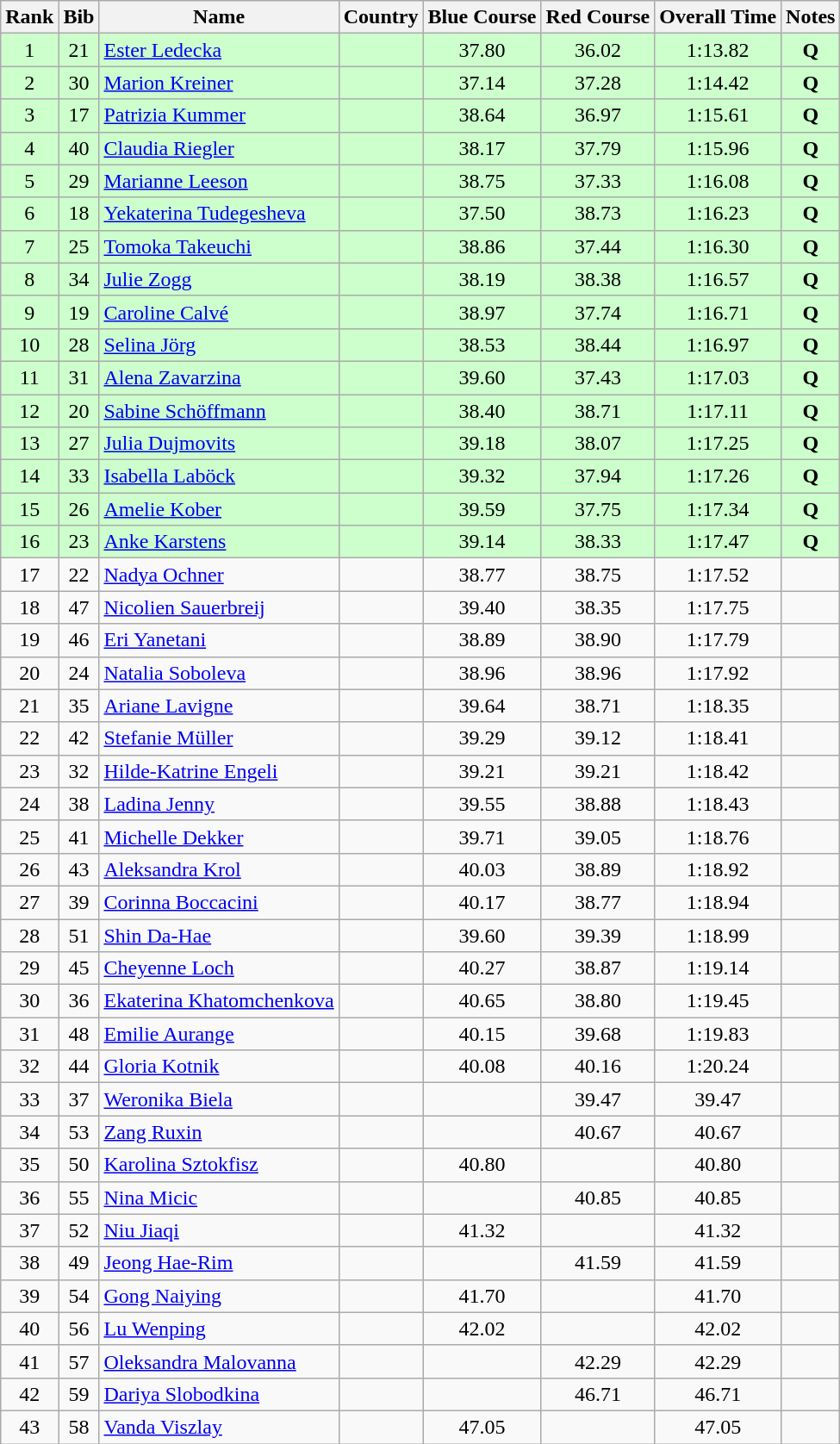<table class="wikitable sortable" style="text-align:center">
<tr>
<th>Rank</th>
<th>Bib</th>
<th>Name</th>
<th>Country</th>
<th>Blue Course</th>
<th>Red Course</th>
<th>Overall Time</th>
<th>Notes</th>
</tr>
<tr bgcolor="#ccffcc">
<td>1</td>
<td>21</td>
<td align=left><a href='#'>Ester Ledecka</a></td>
<td align=left></td>
<td>37.80</td>
<td>36.02</td>
<td>1:13.82</td>
<td><strong>Q</strong></td>
</tr>
<tr bgcolor="#ccffcc">
<td>2</td>
<td>30</td>
<td align=left><a href='#'>Marion Kreiner</a></td>
<td align=left></td>
<td>37.14</td>
<td>37.28</td>
<td>1:14.42</td>
<td><strong>Q</strong></td>
</tr>
<tr bgcolor="#ccffcc">
<td>3</td>
<td>17</td>
<td align=left><a href='#'>Patrizia Kummer</a></td>
<td align=left></td>
<td>38.64</td>
<td>36.97</td>
<td>1:15.61</td>
<td><strong>Q</strong></td>
</tr>
<tr bgcolor="#ccffcc">
<td>4</td>
<td>40</td>
<td align=left><a href='#'>Claudia Riegler</a></td>
<td align=left></td>
<td>38.17</td>
<td>37.79</td>
<td>1:15.96</td>
<td><strong>Q</strong></td>
</tr>
<tr bgcolor="#ccffcc">
<td>5</td>
<td>29</td>
<td align=left><a href='#'>Marianne Leeson</a></td>
<td align=left></td>
<td>38.75</td>
<td>37.33</td>
<td>1:16.08</td>
<td><strong>Q</strong></td>
</tr>
<tr bgcolor="#ccffcc">
<td>6</td>
<td>18</td>
<td align=left><a href='#'>Yekaterina Tudegesheva</a></td>
<td align=left></td>
<td>37.50</td>
<td>38.73</td>
<td>1:16.23</td>
<td><strong>Q</strong></td>
</tr>
<tr bgcolor="#ccffcc">
<td>7</td>
<td>25</td>
<td align=left><a href='#'>Tomoka Takeuchi</a></td>
<td align=left></td>
<td>38.86</td>
<td>37.44</td>
<td>1:16.30</td>
<td><strong>Q</strong></td>
</tr>
<tr bgcolor="#ccffcc">
<td>8</td>
<td>34</td>
<td align=left><a href='#'>Julie Zogg</a></td>
<td align=left></td>
<td>38.19</td>
<td>38.38</td>
<td>1:16.57</td>
<td><strong>Q</strong></td>
</tr>
<tr bgcolor="#ccffcc">
<td>9</td>
<td>19</td>
<td align=left><a href='#'>Caroline Calvé</a></td>
<td align=left></td>
<td>38.97</td>
<td>37.74</td>
<td>1:16.71</td>
<td><strong>Q</strong></td>
</tr>
<tr bgcolor="#ccffcc">
<td>10</td>
<td>28</td>
<td align=left><a href='#'>Selina Jörg</a></td>
<td align=left></td>
<td>38.53</td>
<td>38.44</td>
<td>1:16.97</td>
<td><strong>Q</strong></td>
</tr>
<tr bgcolor="#ccffcc">
<td>11</td>
<td>31</td>
<td align=left><a href='#'>Alena Zavarzina</a></td>
<td align=left></td>
<td>39.60</td>
<td>37.43</td>
<td>1:17.03</td>
<td><strong>Q</strong></td>
</tr>
<tr bgcolor="#ccffcc">
<td>12</td>
<td>20</td>
<td align=left><a href='#'>Sabine Schöffmann</a></td>
<td align=left></td>
<td>38.40</td>
<td>38.71</td>
<td>1:17.11</td>
<td><strong>Q</strong></td>
</tr>
<tr bgcolor="#ccffcc">
<td>13</td>
<td>27</td>
<td align=left><a href='#'>Julia Dujmovits</a></td>
<td align=left></td>
<td>39.18</td>
<td>38.07</td>
<td>1:17.25</td>
<td><strong>Q</strong></td>
</tr>
<tr bgcolor="#ccffcc">
<td>14</td>
<td>33</td>
<td align=left><a href='#'>Isabella Laböck</a></td>
<td align=left></td>
<td>39.32</td>
<td>37.94</td>
<td>1:17.26</td>
<td><strong>Q</strong></td>
</tr>
<tr bgcolor="#ccffcc">
<td>15</td>
<td>26</td>
<td align=left><a href='#'>Amelie Kober</a></td>
<td align=left></td>
<td>39.59</td>
<td>37.75</td>
<td>1:17.34</td>
<td><strong>Q</strong></td>
</tr>
<tr bgcolor="#ccffcc">
<td>16</td>
<td>23</td>
<td align=left><a href='#'>Anke Karstens</a></td>
<td align=left></td>
<td>39.14</td>
<td>38.33</td>
<td>1:17.47</td>
<td><strong>Q</strong></td>
</tr>
<tr>
<td>17</td>
<td>22</td>
<td align=left><a href='#'>Nadya Ochner</a></td>
<td align=left></td>
<td>38.77</td>
<td>38.75</td>
<td>1:17.52</td>
<td></td>
</tr>
<tr>
<td>18</td>
<td>47</td>
<td align=left><a href='#'>Nicolien Sauerbreij</a></td>
<td align=left></td>
<td>39.40</td>
<td>38.35</td>
<td>1:17.75</td>
<td></td>
</tr>
<tr>
<td>19</td>
<td>46</td>
<td align=left><a href='#'>Eri Yanetani</a></td>
<td align=left></td>
<td>38.89</td>
<td>38.90</td>
<td>1:17.79</td>
<td></td>
</tr>
<tr>
<td>20</td>
<td>24</td>
<td align=left><a href='#'>Natalia Soboleva</a></td>
<td align=left></td>
<td>38.96</td>
<td>38.96</td>
<td>1:17.92</td>
<td></td>
</tr>
<tr>
<td>21</td>
<td>35</td>
<td align=left><a href='#'>Ariane Lavigne</a></td>
<td align=left></td>
<td>39.64</td>
<td>38.71</td>
<td>1:18.35</td>
<td></td>
</tr>
<tr>
<td>22</td>
<td>42</td>
<td align=left><a href='#'>Stefanie Müller</a></td>
<td align=left></td>
<td>39.29</td>
<td>39.12</td>
<td>1:18.41</td>
<td></td>
</tr>
<tr>
<td>23</td>
<td>32</td>
<td align=left><a href='#'>Hilde-Katrine Engeli</a></td>
<td align=left></td>
<td>39.21</td>
<td>39.21</td>
<td>1:18.42</td>
<td></td>
</tr>
<tr>
<td>24</td>
<td>38</td>
<td align=left><a href='#'>Ladina Jenny</a></td>
<td align=left></td>
<td>39.55</td>
<td>38.88</td>
<td>1:18.43</td>
<td></td>
</tr>
<tr>
<td>25</td>
<td>41</td>
<td align=left><a href='#'>Michelle Dekker</a></td>
<td align=left></td>
<td>39.71</td>
<td>39.05</td>
<td>1:18.76</td>
<td></td>
</tr>
<tr>
<td>26</td>
<td>43</td>
<td align=left><a href='#'>Aleksandra Krol</a></td>
<td align=left></td>
<td>40.03</td>
<td>38.89</td>
<td>1:18.92</td>
<td></td>
</tr>
<tr>
<td>27</td>
<td>39</td>
<td align=left><a href='#'>Corinna Boccacini</a></td>
<td align=left></td>
<td>40.17</td>
<td>38.77</td>
<td>1:18.94</td>
<td></td>
</tr>
<tr>
<td>28</td>
<td>51</td>
<td align=left><a href='#'>Shin Da-Hae</a></td>
<td align=left></td>
<td>39.60</td>
<td>39.39</td>
<td>1:18.99</td>
<td></td>
</tr>
<tr>
<td>29</td>
<td>45</td>
<td align=left><a href='#'>Cheyenne Loch</a></td>
<td align=left></td>
<td>40.27</td>
<td>38.87</td>
<td>1:19.14</td>
<td></td>
</tr>
<tr>
<td>30</td>
<td>36</td>
<td align=left><a href='#'>Ekaterina Khatomchenkova</a></td>
<td align=left></td>
<td>40.65</td>
<td>38.80</td>
<td>1:19.45</td>
<td></td>
</tr>
<tr>
<td>31</td>
<td>48</td>
<td align=left><a href='#'>Emilie Aurange</a></td>
<td align=left></td>
<td>40.15</td>
<td>39.68</td>
<td>1:19.83</td>
<td></td>
</tr>
<tr>
<td>32</td>
<td>44</td>
<td align=left><a href='#'>Gloria Kotnik</a></td>
<td align=left></td>
<td>40.08</td>
<td>40.16</td>
<td>1:20.24</td>
<td></td>
</tr>
<tr>
<td>33</td>
<td>37</td>
<td align=left><a href='#'>Weronika Biela</a></td>
<td align=left></td>
<td></td>
<td>39.47</td>
<td>39.47</td>
<td></td>
</tr>
<tr>
<td>34</td>
<td>53</td>
<td align=left><a href='#'>Zang Ruxin</a></td>
<td align=left></td>
<td></td>
<td>40.67</td>
<td>40.67</td>
<td></td>
</tr>
<tr>
<td>35</td>
<td>50</td>
<td align=left><a href='#'>Karolina Sztokfisz</a></td>
<td align=left></td>
<td>40.80</td>
<td></td>
<td>40.80</td>
<td></td>
</tr>
<tr>
<td>36</td>
<td>55</td>
<td align=left><a href='#'>Nina Micic</a></td>
<td align=left></td>
<td></td>
<td>40.85</td>
<td>40.85</td>
<td></td>
</tr>
<tr>
<td>37</td>
<td>52</td>
<td align=left><a href='#'>Niu Jiaqi</a></td>
<td align=left></td>
<td>41.32</td>
<td></td>
<td>41.32</td>
<td></td>
</tr>
<tr>
<td>38</td>
<td>49</td>
<td align=left><a href='#'>Jeong Hae-Rim</a></td>
<td align=left></td>
<td></td>
<td>41.59</td>
<td>41.59</td>
<td></td>
</tr>
<tr>
<td>39</td>
<td>54</td>
<td align=left><a href='#'>Gong Naiying</a></td>
<td align=left></td>
<td>41.70</td>
<td></td>
<td>41.70</td>
<td></td>
</tr>
<tr>
<td>40</td>
<td>56</td>
<td align=left><a href='#'>Lu Wenping</a></td>
<td align=left></td>
<td>42.02</td>
<td></td>
<td>42.02</td>
<td></td>
</tr>
<tr>
<td>41</td>
<td>57</td>
<td align=left><a href='#'>Oleksandra Malovanna</a></td>
<td align=left></td>
<td></td>
<td>42.29</td>
<td>42.29</td>
<td></td>
</tr>
<tr>
<td>42</td>
<td>59</td>
<td align=left><a href='#'>Dariya Slobodkina</a></td>
<td align=left></td>
<td></td>
<td>46.71</td>
<td>46.71</td>
<td></td>
</tr>
<tr>
<td>43</td>
<td>58</td>
<td align=left><a href='#'>Vanda Viszlay</a></td>
<td align=left></td>
<td>47.05</td>
<td></td>
<td>47.05</td>
<td></td>
</tr>
</table>
